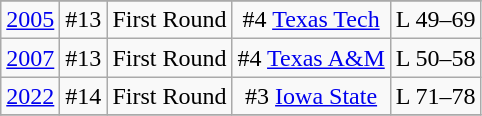<table class="wikitable" style="text-align:center">
<tr>
</tr>
<tr>
<td rowspan="1"><a href='#'>2005</a></td>
<td>#13</td>
<td>First Round</td>
<td>#4 <a href='#'>Texas Tech</a></td>
<td>L 49–69</td>
</tr>
<tr style="text-align:center;">
<td rowspan="1"><a href='#'>2007</a></td>
<td>#13</td>
<td>First Round</td>
<td>#4 <a href='#'>Texas A&M</a></td>
<td>L 50–58</td>
</tr>
<tr>
<td><a href='#'>2022</a></td>
<td>#14</td>
<td>First Round</td>
<td>#3 <a href='#'>Iowa State</a></td>
<td>L 71–78</td>
</tr>
<tr style="text-align:center;">
</tr>
</table>
